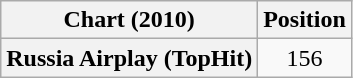<table class="wikitable plainrowheaders" style="text-align:center">
<tr>
<th scope="col">Chart (2010)</th>
<th scope="col">Position</th>
</tr>
<tr>
<th scope="row">Russia Airplay (TopHit)</th>
<td>156</td>
</tr>
</table>
